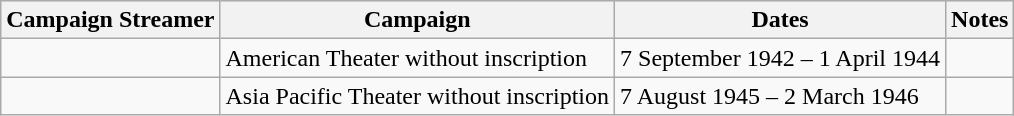<table class="wikitable">
<tr style="background:#efefef;">
<th>Campaign Streamer</th>
<th>Campaign</th>
<th>Dates</th>
<th>Notes</th>
</tr>
<tr>
<td></td>
<td>American Theater without inscription</td>
<td>7 September 1942 – 1 April 1944</td>
<td></td>
</tr>
<tr>
<td></td>
<td>Asia Pacific Theater without inscription</td>
<td>7 August 1945 – 2 March 1946</td>
<td></td>
</tr>
</table>
